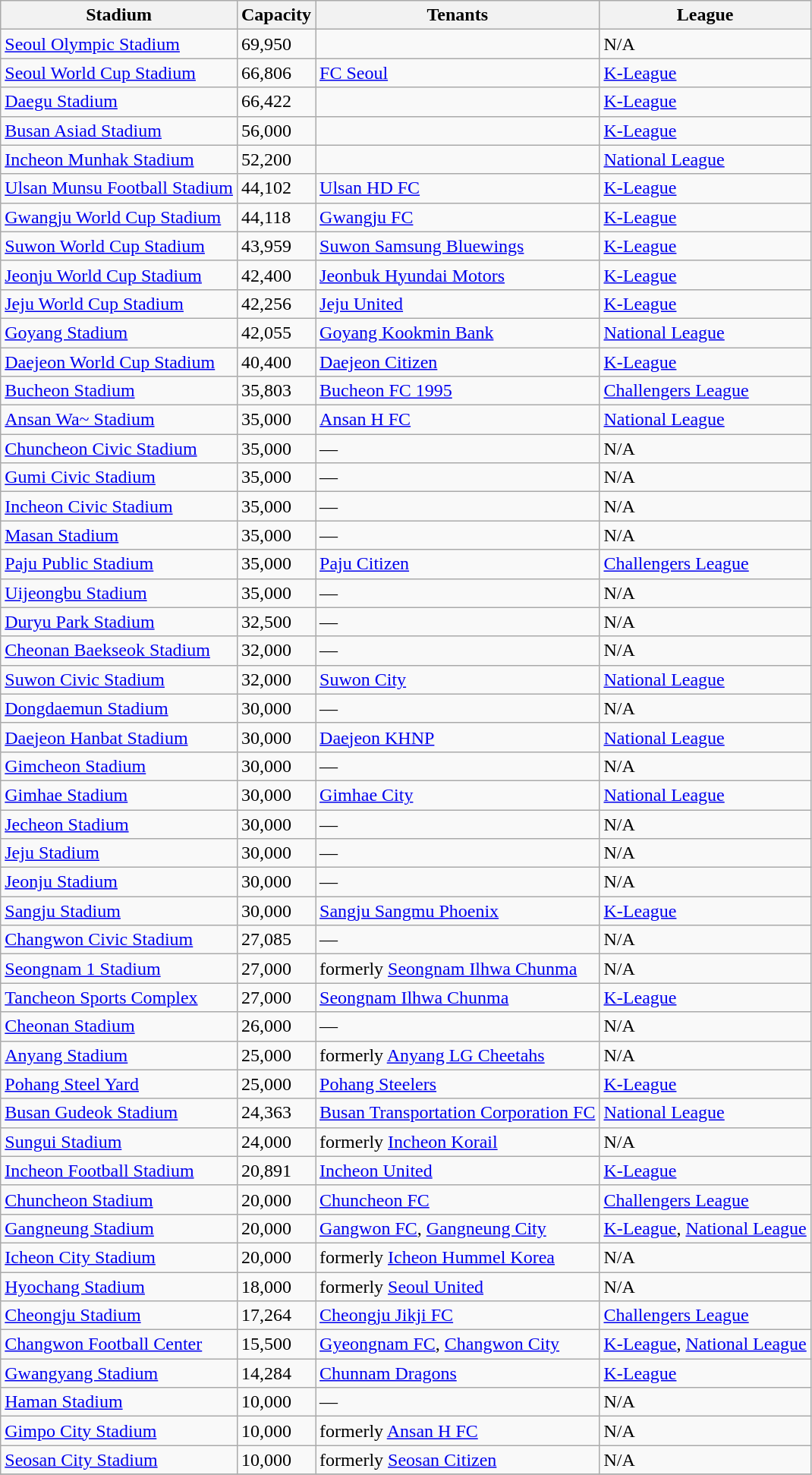<table class="wikitable sortable">
<tr>
<th>Stadium</th>
<th>Capacity</th>
<th>Tenants</th>
<th>League</th>
</tr>
<tr>
<td><a href='#'>Seoul Olympic Stadium</a></td>
<td>69,950</td>
<td></td>
<td>N/A</td>
</tr>
<tr>
<td><a href='#'>Seoul World Cup Stadium</a></td>
<td>66,806</td>
<td><a href='#'>FC Seoul</a></td>
<td><a href='#'>K-League</a></td>
</tr>
<tr>
<td><a href='#'>Daegu Stadium</a></td>
<td>66,422</td>
<td></td>
<td><a href='#'>K-League</a></td>
</tr>
<tr>
<td><a href='#'>Busan Asiad Stadium</a></td>
<td>56,000</td>
<td></td>
<td><a href='#'>K-League</a></td>
</tr>
<tr>
<td><a href='#'>Incheon Munhak Stadium</a></td>
<td>52,200</td>
<td></td>
<td><a href='#'>National League</a></td>
</tr>
<tr>
<td><a href='#'>Ulsan Munsu Football Stadium</a></td>
<td>44,102</td>
<td><a href='#'>Ulsan HD FC</a></td>
<td><a href='#'>K-League</a></td>
</tr>
<tr>
<td><a href='#'>Gwangju World Cup Stadium</a></td>
<td>44,118</td>
<td><a href='#'>Gwangju FC</a></td>
<td><a href='#'>K-League</a></td>
</tr>
<tr>
<td><a href='#'>Suwon World Cup Stadium</a></td>
<td>43,959</td>
<td><a href='#'>Suwon Samsung Bluewings</a></td>
<td><a href='#'>K-League</a></td>
</tr>
<tr>
<td><a href='#'>Jeonju World Cup Stadium</a></td>
<td>42,400</td>
<td><a href='#'>Jeonbuk Hyundai Motors</a></td>
<td><a href='#'>K-League</a></td>
</tr>
<tr>
<td><a href='#'>Jeju World Cup Stadium</a></td>
<td>42,256</td>
<td><a href='#'>Jeju United</a></td>
<td><a href='#'>K-League</a></td>
</tr>
<tr>
<td><a href='#'>Goyang Stadium</a></td>
<td>42,055</td>
<td><a href='#'>Goyang Kookmin Bank</a></td>
<td><a href='#'>National League</a></td>
</tr>
<tr>
<td><a href='#'>Daejeon World Cup Stadium</a></td>
<td>40,400</td>
<td><a href='#'>Daejeon Citizen</a></td>
<td><a href='#'>K-League</a></td>
</tr>
<tr>
<td><a href='#'>Bucheon Stadium</a></td>
<td>35,803</td>
<td><a href='#'>Bucheon FC 1995</a></td>
<td><a href='#'>Challengers League</a></td>
</tr>
<tr>
<td><a href='#'>Ansan Wa~ Stadium</a></td>
<td>35,000</td>
<td><a href='#'>Ansan H FC</a></td>
<td><a href='#'>National League</a></td>
</tr>
<tr>
<td><a href='#'>Chuncheon Civic Stadium</a></td>
<td>35,000</td>
<td>—</td>
<td>N/A</td>
</tr>
<tr>
<td><a href='#'>Gumi Civic Stadium</a></td>
<td>35,000</td>
<td>—</td>
<td>N/A</td>
</tr>
<tr>
<td><a href='#'>Incheon Civic Stadium</a></td>
<td>35,000</td>
<td>—</td>
<td>N/A</td>
</tr>
<tr>
<td><a href='#'>Masan Stadium</a></td>
<td>35,000</td>
<td>—</td>
<td>N/A</td>
</tr>
<tr>
<td><a href='#'>Paju Public Stadium</a></td>
<td>35,000</td>
<td><a href='#'>Paju Citizen</a></td>
<td><a href='#'>Challengers League</a></td>
</tr>
<tr>
<td><a href='#'>Uijeongbu Stadium</a></td>
<td>35,000</td>
<td>—</td>
<td>N/A</td>
</tr>
<tr>
<td><a href='#'>Duryu Park Stadium</a></td>
<td>32,500</td>
<td>—</td>
<td>N/A</td>
</tr>
<tr>
<td><a href='#'>Cheonan Baekseok Stadium</a></td>
<td>32,000</td>
<td>—</td>
<td>N/A</td>
</tr>
<tr>
<td><a href='#'>Suwon Civic Stadium</a></td>
<td>32,000</td>
<td><a href='#'>Suwon City</a></td>
<td><a href='#'>National League</a></td>
</tr>
<tr>
<td><a href='#'>Dongdaemun Stadium</a></td>
<td>30,000</td>
<td>—</td>
<td>N/A</td>
</tr>
<tr>
<td><a href='#'>Daejeon Hanbat Stadium</a></td>
<td>30,000</td>
<td><a href='#'>Daejeon KHNP</a></td>
<td><a href='#'>National League</a></td>
</tr>
<tr>
<td><a href='#'>Gimcheon Stadium</a></td>
<td>30,000</td>
<td>—</td>
<td>N/A</td>
</tr>
<tr>
<td><a href='#'>Gimhae Stadium</a></td>
<td>30,000</td>
<td><a href='#'>Gimhae City</a></td>
<td><a href='#'>National League</a></td>
</tr>
<tr>
<td><a href='#'>Jecheon Stadium</a></td>
<td>30,000</td>
<td>—</td>
<td>N/A</td>
</tr>
<tr>
<td><a href='#'>Jeju Stadium</a></td>
<td>30,000</td>
<td>—</td>
<td>N/A</td>
</tr>
<tr>
<td><a href='#'>Jeonju Stadium</a></td>
<td>30,000</td>
<td>—</td>
<td>N/A</td>
</tr>
<tr>
<td><a href='#'>Sangju Stadium</a></td>
<td>30,000</td>
<td><a href='#'>Sangju Sangmu Phoenix</a></td>
<td><a href='#'>K-League</a></td>
</tr>
<tr>
<td><a href='#'>Changwon Civic Stadium</a></td>
<td>27,085</td>
<td>—</td>
<td>N/A</td>
</tr>
<tr>
<td><a href='#'>Seongnam 1 Stadium</a></td>
<td>27,000</td>
<td>formerly <a href='#'>Seongnam Ilhwa Chunma</a></td>
<td>N/A</td>
</tr>
<tr>
<td><a href='#'>Tancheon Sports Complex</a></td>
<td>27,000</td>
<td><a href='#'>Seongnam Ilhwa Chunma</a></td>
<td><a href='#'>K-League</a></td>
</tr>
<tr>
<td><a href='#'>Cheonan Stadium</a></td>
<td>26,000</td>
<td>—</td>
<td>N/A</td>
</tr>
<tr>
<td><a href='#'>Anyang Stadium</a></td>
<td>25,000</td>
<td>formerly <a href='#'>Anyang LG Cheetahs</a></td>
<td>N/A</td>
</tr>
<tr>
<td><a href='#'>Pohang Steel Yard</a></td>
<td>25,000</td>
<td><a href='#'>Pohang Steelers</a></td>
<td><a href='#'>K-League</a></td>
</tr>
<tr>
<td><a href='#'>Busan Gudeok Stadium</a></td>
<td>24,363</td>
<td><a href='#'>Busan Transportation Corporation FC</a></td>
<td><a href='#'>National League</a></td>
</tr>
<tr>
<td><a href='#'>Sungui Stadium</a></td>
<td>24,000</td>
<td>formerly <a href='#'>Incheon Korail</a></td>
<td>N/A</td>
</tr>
<tr>
<td><a href='#'>Incheon Football Stadium</a></td>
<td>20,891</td>
<td><a href='#'>Incheon United</a></td>
<td><a href='#'>K-League</a></td>
</tr>
<tr>
<td><a href='#'>Chuncheon Stadium</a></td>
<td>20,000</td>
<td><a href='#'>Chuncheon FC</a></td>
<td><a href='#'>Challengers League</a></td>
</tr>
<tr>
<td><a href='#'>Gangneung Stadium</a></td>
<td>20,000</td>
<td><a href='#'>Gangwon FC</a>, <a href='#'>Gangneung City</a></td>
<td><a href='#'>K-League</a>, <a href='#'>National League</a></td>
</tr>
<tr>
<td><a href='#'>Icheon City Stadium</a></td>
<td>20,000</td>
<td>formerly <a href='#'>Icheon Hummel Korea</a></td>
<td>N/A</td>
</tr>
<tr>
<td><a href='#'>Hyochang Stadium</a></td>
<td>18,000</td>
<td>formerly <a href='#'>Seoul United</a></td>
<td>N/A</td>
</tr>
<tr>
<td><a href='#'>Cheongju Stadium</a></td>
<td>17,264</td>
<td><a href='#'>Cheongju Jikji FC</a></td>
<td><a href='#'>Challengers League</a></td>
</tr>
<tr>
<td><a href='#'>Changwon Football Center</a></td>
<td>15,500</td>
<td><a href='#'>Gyeongnam FC</a>, <a href='#'>Changwon City</a></td>
<td><a href='#'>K-League</a>, <a href='#'>National League</a></td>
</tr>
<tr>
<td><a href='#'>Gwangyang Stadium</a></td>
<td>14,284</td>
<td><a href='#'>Chunnam Dragons</a></td>
<td><a href='#'>K-League</a></td>
</tr>
<tr>
<td><a href='#'>Haman Stadium</a></td>
<td>10,000</td>
<td>—</td>
<td>N/A</td>
</tr>
<tr>
<td><a href='#'>Gimpo City Stadium</a></td>
<td>10,000</td>
<td>formerly <a href='#'>Ansan H FC</a></td>
<td>N/A</td>
</tr>
<tr>
<td><a href='#'>Seosan City Stadium</a></td>
<td>10,000</td>
<td>formerly <a href='#'>Seosan Citizen</a></td>
<td>N/A</td>
</tr>
<tr>
</tr>
</table>
